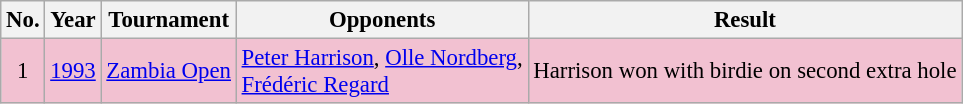<table class="wikitable" style="font-size:95%;">
<tr>
<th>No.</th>
<th>Year</th>
<th>Tournament</th>
<th>Opponents</th>
<th>Result</th>
</tr>
<tr style="background:#F2C1D1;">
<td align=center>1</td>
<td><a href='#'>1993</a></td>
<td><a href='#'>Zambia Open</a></td>
<td> <a href='#'>Peter Harrison</a>,  <a href='#'>Olle Nordberg</a>,<br> <a href='#'>Frédéric Regard</a></td>
<td>Harrison won with birdie on second extra hole</td>
</tr>
</table>
